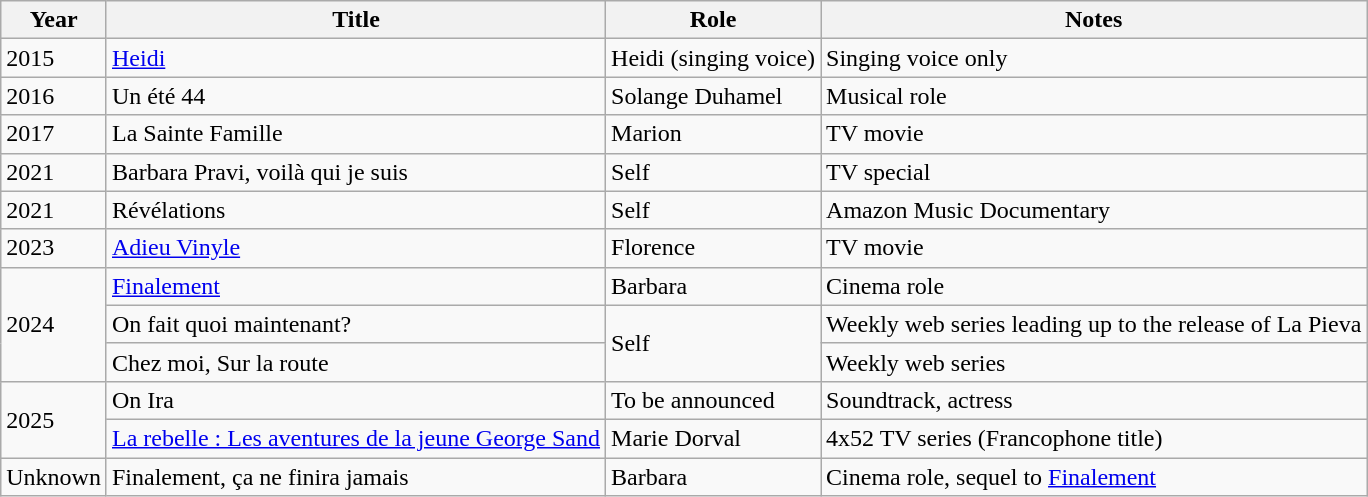<table class="wikitable sortable">
<tr>
<th>Year</th>
<th>Title</th>
<th>Role</th>
<th class="unsortable">Notes</th>
</tr>
<tr>
<td>2015</td>
<td><a href='#'>Heidi</a></td>
<td>Heidi (singing voice)</td>
<td>Singing voice only</td>
</tr>
<tr>
<td>2016</td>
<td>Un été 44</td>
<td>Solange Duhamel</td>
<td>Musical role</td>
</tr>
<tr>
<td>2017</td>
<td>La Sainte Famille</td>
<td>Marion</td>
<td>TV movie</td>
</tr>
<tr>
<td>2021</td>
<td>Barbara Pravi, voilà qui je suis</td>
<td>Self</td>
<td>TV special</td>
</tr>
<tr>
<td>2021</td>
<td>Révélations</td>
<td>Self</td>
<td>Amazon Music Documentary</td>
</tr>
<tr>
<td>2023</td>
<td><a href='#'>Adieu Vinyle</a></td>
<td>Florence</td>
<td>TV movie</td>
</tr>
<tr>
<td rowspan="3">2024</td>
<td><a href='#'>Finalement</a></td>
<td>Barbara</td>
<td>Cinema role</td>
</tr>
<tr>
<td>On fait quoi maintenant?</td>
<td rowspan="2">Self</td>
<td>Weekly web series leading up to the release of La Pieva</td>
</tr>
<tr>
<td>Chez moi, Sur la route</td>
<td>Weekly web series</td>
</tr>
<tr>
<td rowspan="2">2025</td>
<td>On Ira</td>
<td>To be announced</td>
<td>Soundtrack, actress</td>
</tr>
<tr>
<td><a href='#'>La rebelle : Les aventures de la jeune George Sand</a></td>
<td>Marie Dorval</td>
<td>4x52 TV series (Francophone title)</td>
</tr>
<tr>
<td>Unknown</td>
<td>Finalement, ça ne finira jamais</td>
<td>Barbara</td>
<td>Cinema role, sequel to <a href='#'>Finalement</a></td>
</tr>
</table>
